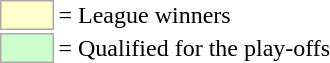<table>
<tr>
<td style="background-color:#ffffcc; border:1px solid #aaaaaa; width:2em;"></td>
<td>= League winners</td>
</tr>
<tr>
<td style="background-color:#ccffcc; border:1px solid #aaaaaa; width:2em;"></td>
<td>= Qualified for the play-offs</td>
</tr>
</table>
